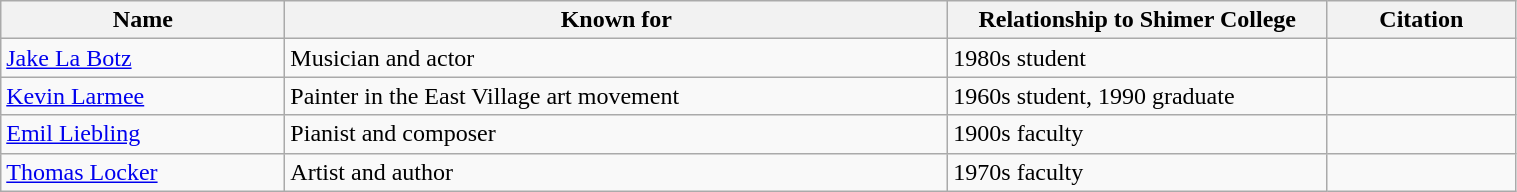<table class="wikitable" width=80%>
<tr>
<th width=15%>Name</th>
<th width = 35%>Known for</th>
<th width = 20%>Relationship to Shimer College</th>
<th width=10%>Citation</th>
</tr>
<tr>
<td><a href='#'>Jake La Botz</a></td>
<td>Musician and actor</td>
<td>1980s student</td>
<td></td>
</tr>
<tr>
<td><a href='#'>Kevin Larmee</a></td>
<td>Painter in the East Village art movement</td>
<td>1960s student, 1990 graduate</td>
<td></td>
</tr>
<tr>
<td><a href='#'>Emil Liebling</a></td>
<td>Pianist and composer</td>
<td>1900s faculty</td>
<td></td>
</tr>
<tr>
<td><a href='#'>Thomas Locker</a></td>
<td>Artist and author</td>
<td>1970s faculty</td>
<td></td>
</tr>
</table>
